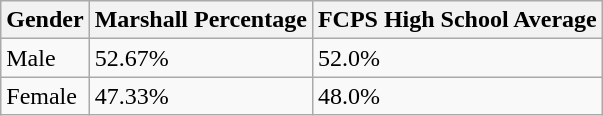<table class="wikitable">
<tr>
<th>Gender</th>
<th>Marshall Percentage</th>
<th>FCPS High School Average</th>
</tr>
<tr>
<td>Male</td>
<td>52.67%</td>
<td>52.0%</td>
</tr>
<tr>
<td>Female</td>
<td>47.33%</td>
<td>48.0%</td>
</tr>
</table>
